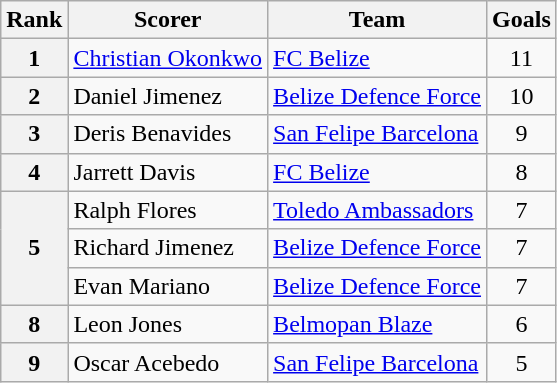<table class="wikitable" style="text-align:center">
<tr>
<th>Rank</th>
<th>Scorer</th>
<th>Team</th>
<th>Goals</th>
</tr>
<tr>
<th rowspan="1">1</th>
<td align="left"> <a href='#'>Christian Okonkwo</a></td>
<td align="left"><a href='#'>FC Belize</a></td>
<td>11</td>
</tr>
<tr>
<th rowspan="1">2</th>
<td align="left"> Daniel Jimenez</td>
<td align="left"><a href='#'>Belize Defence Force</a></td>
<td>10</td>
</tr>
<tr>
<th rowspan="1">3</th>
<td align="left"> Deris Benavides</td>
<td align="left"><a href='#'>San Felipe Barcelona</a></td>
<td>9</td>
</tr>
<tr>
<th rowspan="1">4</th>
<td align="left"> Jarrett Davis</td>
<td align="left"><a href='#'>FC Belize</a></td>
<td>8</td>
</tr>
<tr>
<th rowspan="3">5</th>
<td align="left"> Ralph Flores</td>
<td align="left"><a href='#'>Toledo Ambassadors</a></td>
<td>7</td>
</tr>
<tr>
<td align="left"> Richard Jimenez</td>
<td align="left"><a href='#'>Belize Defence Force</a></td>
<td>7</td>
</tr>
<tr>
<td align="left"> Evan Mariano</td>
<td align="left"><a href='#'>Belize Defence Force</a></td>
<td>7</td>
</tr>
<tr>
<th rowspan="1">8</th>
<td align="left"> Leon Jones</td>
<td align="left"><a href='#'>Belmopan Blaze</a></td>
<td>6</td>
</tr>
<tr>
<th rowspan="1">9</th>
<td align="left"> Oscar Acebedo</td>
<td align="left"><a href='#'>San Felipe Barcelona</a></td>
<td>5</td>
</tr>
</table>
